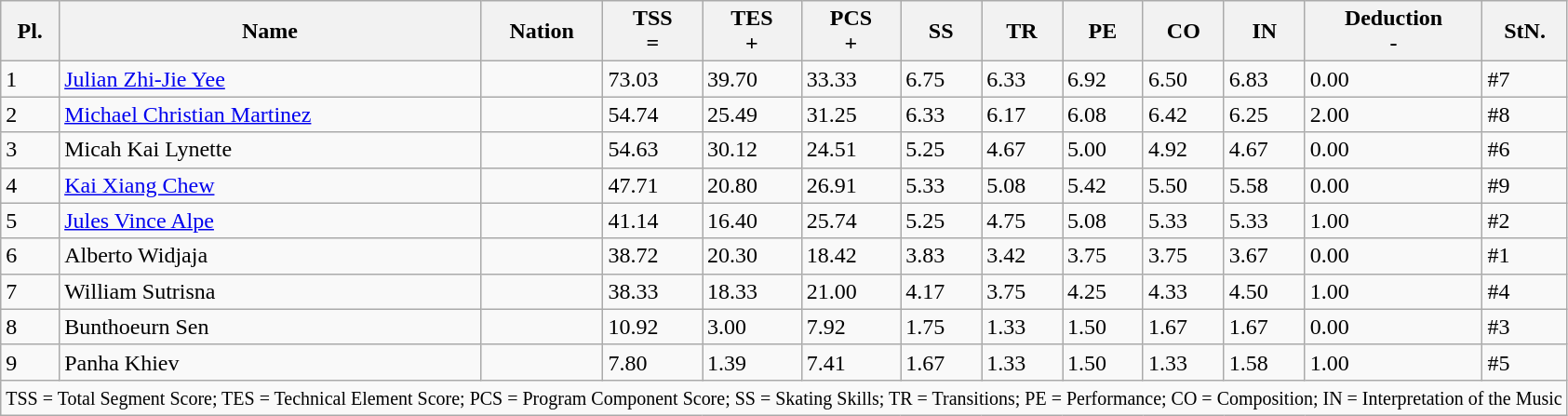<table class="wikitable">
<tr>
<th>Pl.</th>
<th>Name</th>
<th>Nation</th>
<th>TSS<br> =</th>
<th>TES<br> +</th>
<th>PCS<br> +</th>
<th>SS</th>
<th>TR</th>
<th>PE</th>
<th>CO</th>
<th>IN</th>
<th>Deduction<br>-</th>
<th>StN.</th>
</tr>
<tr>
<td>1</td>
<td><a href='#'>Julian Zhi-Jie Yee</a></td>
<td></td>
<td>73.03</td>
<td>39.70</td>
<td>33.33</td>
<td>6.75</td>
<td>6.33</td>
<td>6.92</td>
<td>6.50</td>
<td>6.83</td>
<td>0.00</td>
<td>#7</td>
</tr>
<tr>
<td>2</td>
<td><a href='#'>Michael Christian Martinez</a></td>
<td></td>
<td>54.74</td>
<td>25.49</td>
<td>31.25</td>
<td>6.33</td>
<td>6.17</td>
<td>6.08</td>
<td>6.42</td>
<td>6.25</td>
<td>2.00</td>
<td>#8</td>
</tr>
<tr>
<td>3</td>
<td>Micah Kai Lynette</td>
<td></td>
<td>54.63</td>
<td>30.12</td>
<td>24.51</td>
<td>5.25</td>
<td>4.67</td>
<td>5.00</td>
<td>4.92</td>
<td>4.67</td>
<td>0.00</td>
<td>#6</td>
</tr>
<tr>
<td>4</td>
<td><a href='#'>Kai Xiang Chew</a></td>
<td></td>
<td>47.71</td>
<td>20.80</td>
<td>26.91</td>
<td>5.33</td>
<td>5.08</td>
<td>5.42</td>
<td>5.50</td>
<td>5.58</td>
<td>0.00</td>
<td>#9</td>
</tr>
<tr>
<td>5</td>
<td><a href='#'>Jules Vince Alpe</a></td>
<td></td>
<td>41.14</td>
<td>16.40</td>
<td>25.74</td>
<td>5.25</td>
<td>4.75</td>
<td>5.08</td>
<td>5.33</td>
<td>5.33</td>
<td>1.00</td>
<td>#2</td>
</tr>
<tr>
<td>6</td>
<td>Alberto Widjaja</td>
<td></td>
<td>38.72</td>
<td>20.30</td>
<td>18.42</td>
<td>3.83</td>
<td>3.42</td>
<td>3.75</td>
<td>3.75</td>
<td>3.67</td>
<td>0.00</td>
<td>#1</td>
</tr>
<tr>
<td>7</td>
<td>William Sutrisna</td>
<td></td>
<td>38.33</td>
<td>18.33</td>
<td>21.00</td>
<td>4.17</td>
<td>3.75</td>
<td>4.25</td>
<td>4.33</td>
<td>4.50</td>
<td>1.00</td>
<td>#4</td>
</tr>
<tr>
<td>8</td>
<td>Bunthoeurn Sen</td>
<td></td>
<td>10.92</td>
<td>3.00</td>
<td>7.92</td>
<td>1.75</td>
<td>1.33</td>
<td>1.50</td>
<td>1.67</td>
<td>1.67</td>
<td>0.00</td>
<td>#3</td>
</tr>
<tr>
<td>9</td>
<td>Panha Khiev</td>
<td></td>
<td>7.80</td>
<td>1.39</td>
<td>7.41</td>
<td>1.67</td>
<td>1.33</td>
<td>1.50</td>
<td>1.33</td>
<td>1.58</td>
<td>1.00</td>
<td>#5</td>
</tr>
<tr>
<td colspan="13"><small>TSS = Total Segment Score; TES = Technical Element Score; PCS = Program Component Score; SS = Skating Skills; TR = Transitions; PE = Performance; CO = Composition; IN = Interpretation of the Music</small></td>
</tr>
</table>
